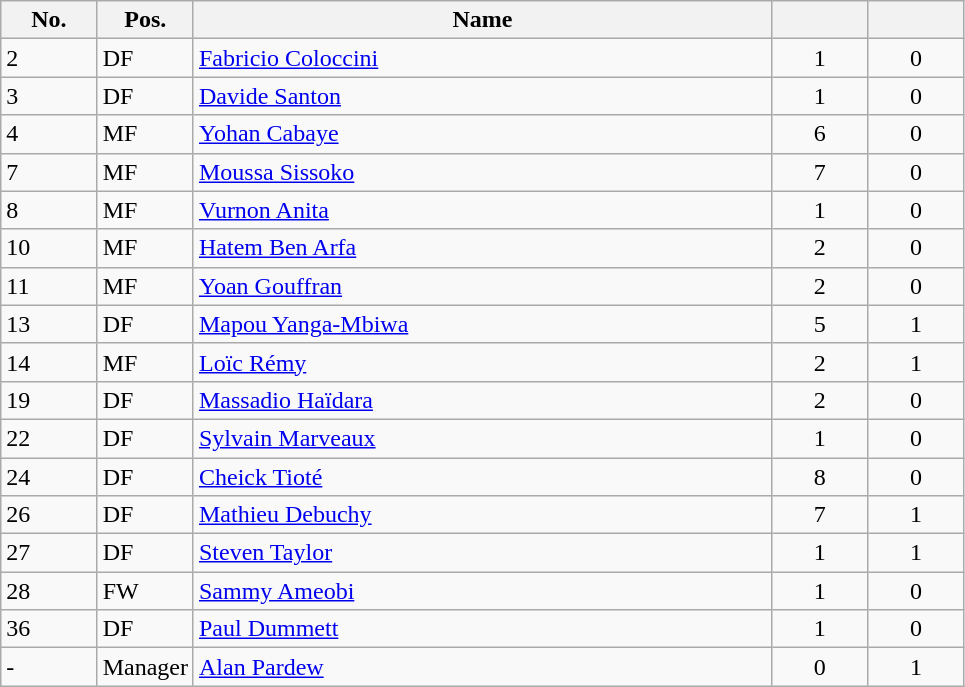<table class="wikitable" style="text-align:center">
<tr>
<th width=10%>No.</th>
<th width=10%>Pos.</th>
<th width=60%>Name</th>
<th width=10%></th>
<th width=10%></th>
</tr>
<tr>
<td align="left">2</td>
<td align="left">DF</td>
<td align="left"> <a href='#'>Fabricio Coloccini</a></td>
<td>1</td>
<td>0</td>
</tr>
<tr>
<td align="left">3</td>
<td align="left">DF</td>
<td align="left"> <a href='#'>Davide Santon</a></td>
<td>1</td>
<td>0</td>
</tr>
<tr>
<td align="left">4</td>
<td align="left">MF</td>
<td align="left"> <a href='#'>Yohan Cabaye</a></td>
<td>6</td>
<td>0</td>
</tr>
<tr>
<td align="left">7</td>
<td align="left">MF</td>
<td align="left"> <a href='#'>Moussa Sissoko</a></td>
<td>7</td>
<td>0</td>
</tr>
<tr>
<td align="left">8</td>
<td align="left">MF</td>
<td align="left"> <a href='#'>Vurnon Anita</a></td>
<td>1</td>
<td>0</td>
</tr>
<tr>
<td align="left">10</td>
<td align="left">MF</td>
<td align="left"> <a href='#'>Hatem Ben Arfa</a></td>
<td>2</td>
<td>0</td>
</tr>
<tr>
<td align="left">11</td>
<td align="left">MF</td>
<td align="left"> <a href='#'>Yoan Gouffran</a></td>
<td>2</td>
<td>0</td>
</tr>
<tr>
<td align="left">13</td>
<td align="left">DF</td>
<td align="left"> <a href='#'>Mapou Yanga-Mbiwa</a></td>
<td>5</td>
<td>1</td>
</tr>
<tr>
<td align="left">14</td>
<td align="left">MF</td>
<td align="left"> <a href='#'>Loïc Rémy</a></td>
<td>2</td>
<td>1</td>
</tr>
<tr>
<td align="left">19</td>
<td align="left">DF</td>
<td align="left"> <a href='#'>Massadio Haïdara</a></td>
<td>2</td>
<td>0</td>
</tr>
<tr>
<td align="left">22</td>
<td align="left">DF</td>
<td align="left"> <a href='#'>Sylvain Marveaux</a></td>
<td>1</td>
<td>0</td>
</tr>
<tr>
<td align="left">24</td>
<td align="left">DF</td>
<td align="left"> <a href='#'>Cheick Tioté</a></td>
<td>8</td>
<td>0</td>
</tr>
<tr>
<td align="left">26</td>
<td align="left">DF</td>
<td align="left"> <a href='#'>Mathieu Debuchy</a></td>
<td>7</td>
<td>1</td>
</tr>
<tr>
<td align="left">27</td>
<td align="left">DF</td>
<td align="left"> <a href='#'>Steven Taylor</a></td>
<td>1</td>
<td>1</td>
</tr>
<tr>
<td align="left">28</td>
<td align="left">FW</td>
<td align="left"> <a href='#'>Sammy Ameobi</a></td>
<td>1</td>
<td>0</td>
</tr>
<tr>
<td align="left">36</td>
<td align="left">DF</td>
<td align="left"> <a href='#'>Paul Dummett</a></td>
<td>1</td>
<td>0</td>
</tr>
<tr>
<td align="left">-</td>
<td align="left">Manager</td>
<td align="left"> <a href='#'>Alan Pardew</a></td>
<td>0</td>
<td>1</td>
</tr>
</table>
